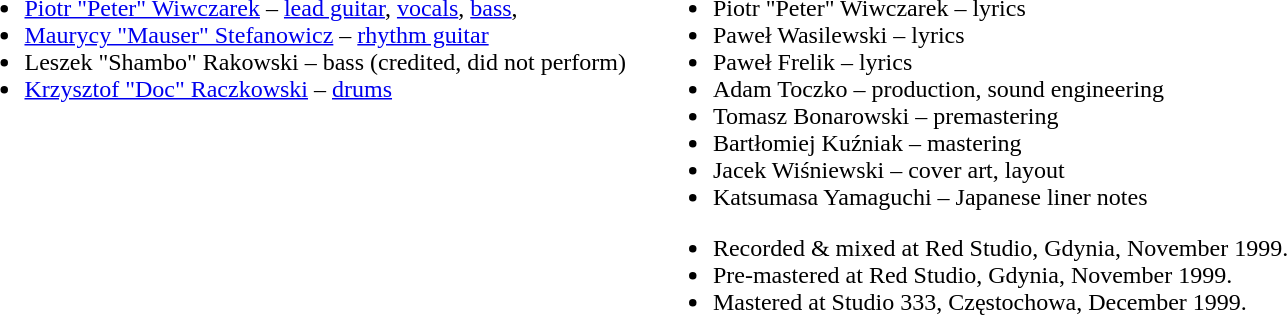<table>
<tr>
<td valign="top"><br><ul><li><a href='#'>Piotr "Peter" Wiwczarek</a> – <a href='#'>lead guitar</a>, <a href='#'>vocals</a>, <a href='#'>bass</a>,</li><li><a href='#'>Maurycy "Mauser" Stefanowicz</a> – <a href='#'>rhythm guitar</a></li><li>Leszek "Shambo" Rakowski – bass (credited, did not perform)</li><li><a href='#'>Krzysztof "Doc" Raczkowski</a> – <a href='#'>drums</a></li></ul></td>
<td width="10"></td>
<td valign="top"><br><ul><li>Piotr "Peter" Wiwczarek – lyrics</li><li>Paweł Wasilewski – lyrics</li><li>Paweł Frelik – lyrics</li><li>Adam Toczko – production, sound engineering</li><li>Tomasz Bonarowski – premastering</li><li>Bartłomiej Kuźniak – mastering</li><li>Jacek Wiśniewski – cover art, layout</li><li>Katsumasa Yamaguchi – Japanese liner notes</li></ul><ul><li>Recorded & mixed at Red Studio, Gdynia, November 1999.</li><li>Pre-mastered at Red Studio, Gdynia, November 1999.</li><li>Mastered at Studio 333, Częstochowa, December 1999.</li></ul></td>
</tr>
</table>
